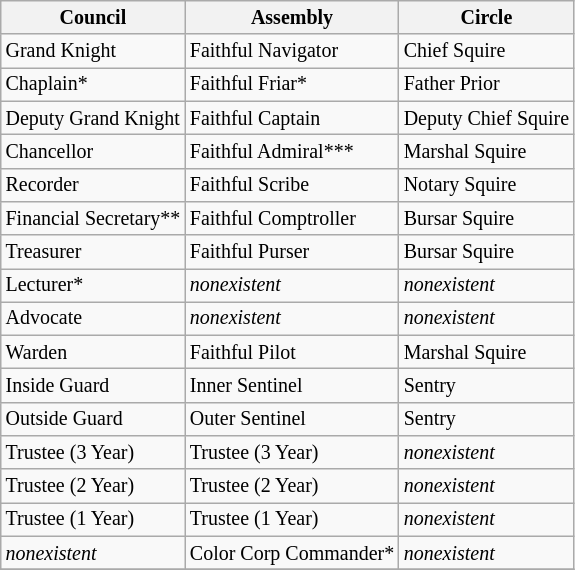<table class="wikitable floatright" style="font-size:smaller">
<tr>
<th>Council</th>
<th>Assembly</th>
<th>Circle</th>
</tr>
<tr>
<td>Grand Knight</td>
<td>Faithful Navigator</td>
<td>Chief Squire</td>
</tr>
<tr>
<td>Chaplain*</td>
<td>Faithful Friar*</td>
<td>Father Prior</td>
</tr>
<tr>
<td>Deputy Grand Knight</td>
<td>Faithful Captain</td>
<td>Deputy Chief Squire</td>
</tr>
<tr>
<td>Chancellor</td>
<td>Faithful Admiral***</td>
<td>Marshal Squire</td>
</tr>
<tr>
<td>Recorder</td>
<td>Faithful Scribe</td>
<td>Notary Squire</td>
</tr>
<tr>
<td>Financial Secretary**</td>
<td>Faithful Comptroller</td>
<td>Bursar Squire</td>
</tr>
<tr>
<td>Treasurer</td>
<td>Faithful Purser</td>
<td>Bursar Squire</td>
</tr>
<tr>
<td>Lecturer*</td>
<td><em>nonexistent</em></td>
<td><em>nonexistent</em></td>
</tr>
<tr>
<td>Advocate</td>
<td><em>nonexistent</em></td>
<td><em>nonexistent</em></td>
</tr>
<tr>
<td>Warden</td>
<td>Faithful Pilot</td>
<td>Marshal Squire</td>
</tr>
<tr>
<td>Inside Guard</td>
<td>Inner Sentinel</td>
<td>Sentry</td>
</tr>
<tr>
<td>Outside Guard</td>
<td>Outer Sentinel</td>
<td>Sentry</td>
</tr>
<tr>
<td>Trustee (3 Year)</td>
<td>Trustee (3 Year)</td>
<td><em>nonexistent</em></td>
</tr>
<tr>
<td>Trustee (2 Year)</td>
<td>Trustee (2 Year)</td>
<td><em>nonexistent</em></td>
</tr>
<tr>
<td>Trustee (1 Year)</td>
<td>Trustee (1 Year)</td>
<td><em>nonexistent</em></td>
</tr>
<tr>
<td><em>nonexistent</em></td>
<td>Color Corp Commander*</td>
<td><em>nonexistent</em></td>
</tr>
<tr>
</tr>
</table>
